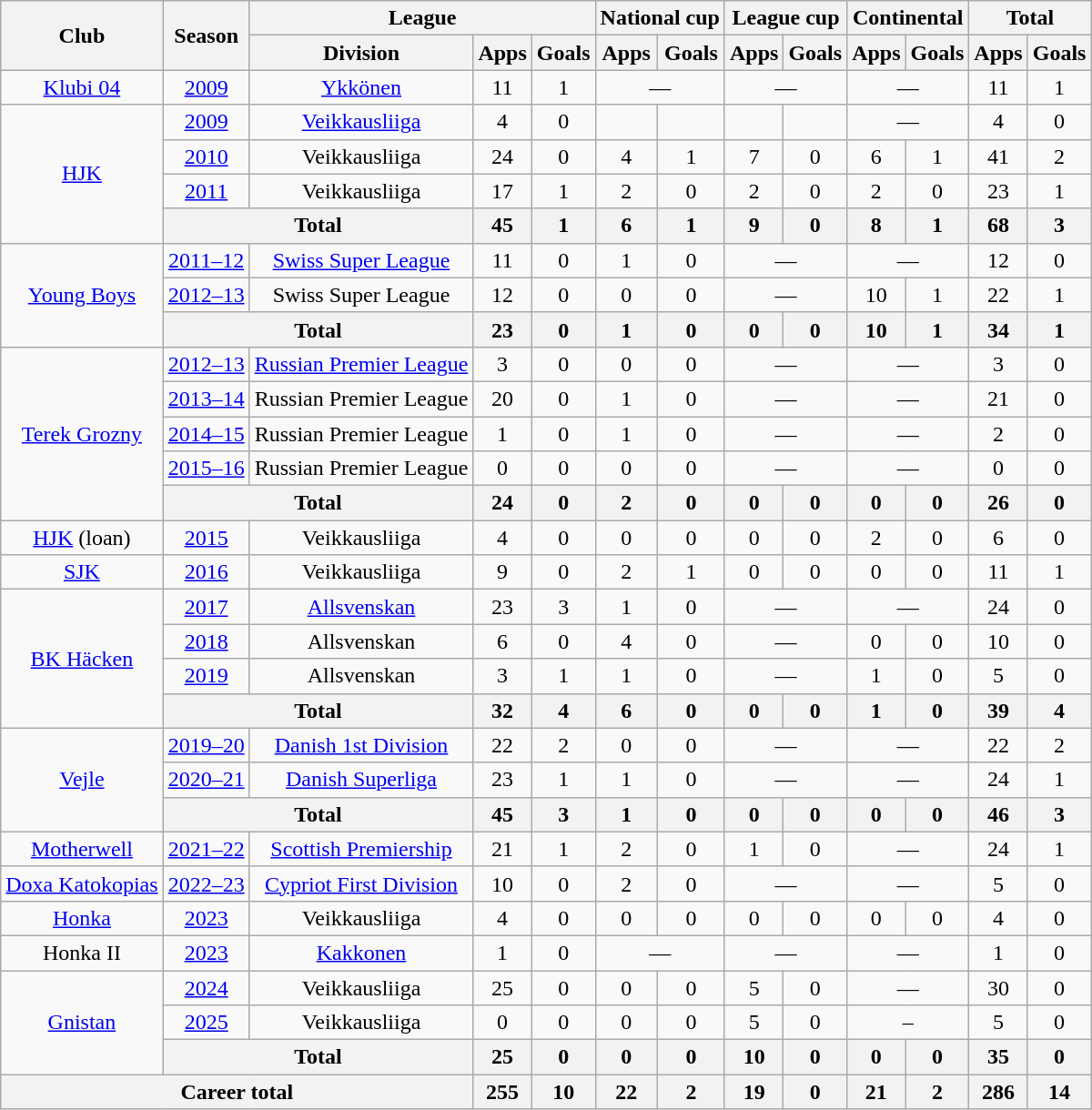<table class="wikitable" style="text-align:center">
<tr>
<th rowspan="2">Club</th>
<th rowspan="2">Season</th>
<th colspan="3">League</th>
<th colspan="2">National cup</th>
<th colspan="2">League cup</th>
<th colspan="2">Continental</th>
<th colspan="2">Total</th>
</tr>
<tr>
<th>Division</th>
<th>Apps</th>
<th>Goals</th>
<th>Apps</th>
<th>Goals</th>
<th>Apps</th>
<th>Goals</th>
<th>Apps</th>
<th>Goals</th>
<th>Apps</th>
<th>Goals</th>
</tr>
<tr>
<td><a href='#'>Klubi 04</a></td>
<td><a href='#'>2009</a></td>
<td><a href='#'>Ykkönen</a></td>
<td>11</td>
<td>1</td>
<td colspan="2">—</td>
<td colspan="2">—</td>
<td colspan="2">—</td>
<td>11</td>
<td>1</td>
</tr>
<tr>
<td rowspan="4"><a href='#'>HJK</a></td>
<td><a href='#'>2009</a></td>
<td><a href='#'>Veikkausliiga</a></td>
<td>4</td>
<td>0</td>
<td></td>
<td></td>
<td></td>
<td></td>
<td colspan="2">—</td>
<td>4</td>
<td>0</td>
</tr>
<tr>
<td><a href='#'>2010</a></td>
<td>Veikkausliiga</td>
<td>24</td>
<td>0</td>
<td>4</td>
<td>1</td>
<td>7</td>
<td>0</td>
<td>6</td>
<td>1</td>
<td>41</td>
<td>2</td>
</tr>
<tr>
<td><a href='#'>2011</a></td>
<td>Veikkausliiga</td>
<td>17</td>
<td>1</td>
<td>2</td>
<td>0</td>
<td>2</td>
<td>0</td>
<td>2</td>
<td>0</td>
<td>23</td>
<td>1</td>
</tr>
<tr>
<th colspan="2">Total</th>
<th>45</th>
<th>1</th>
<th>6</th>
<th>1</th>
<th>9</th>
<th>0</th>
<th>8</th>
<th>1</th>
<th>68</th>
<th>3</th>
</tr>
<tr>
<td rowspan="3"><a href='#'>Young Boys</a></td>
<td><a href='#'>2011–12</a></td>
<td><a href='#'>Swiss Super League</a></td>
<td>11</td>
<td>0</td>
<td>1</td>
<td>0</td>
<td colspan="2">—</td>
<td colspan="2">—</td>
<td>12</td>
<td>0</td>
</tr>
<tr>
<td><a href='#'>2012–13</a></td>
<td>Swiss Super League</td>
<td>12</td>
<td>0</td>
<td>0</td>
<td>0</td>
<td colspan="2">—</td>
<td>10</td>
<td>1</td>
<td>22</td>
<td>1</td>
</tr>
<tr>
<th colspan="2">Total</th>
<th>23</th>
<th>0</th>
<th>1</th>
<th>0</th>
<th>0</th>
<th>0</th>
<th>10</th>
<th>1</th>
<th>34</th>
<th>1</th>
</tr>
<tr>
<td rowspan="5"><a href='#'>Terek Grozny</a></td>
<td><a href='#'>2012–13</a></td>
<td><a href='#'>Russian Premier League</a></td>
<td>3</td>
<td>0</td>
<td>0</td>
<td>0</td>
<td colspan="2">—</td>
<td colspan="2">—</td>
<td>3</td>
<td>0</td>
</tr>
<tr>
<td><a href='#'>2013–14</a></td>
<td>Russian Premier League</td>
<td>20</td>
<td>0</td>
<td>1</td>
<td>0</td>
<td colspan="2">—</td>
<td colspan="2">—</td>
<td>21</td>
<td>0</td>
</tr>
<tr>
<td><a href='#'>2014–15</a></td>
<td>Russian Premier League</td>
<td>1</td>
<td>0</td>
<td>1</td>
<td>0</td>
<td colspan="2">—</td>
<td colspan="2">—</td>
<td>2</td>
<td>0</td>
</tr>
<tr>
<td><a href='#'>2015–16</a></td>
<td>Russian Premier League</td>
<td>0</td>
<td>0</td>
<td>0</td>
<td>0</td>
<td colspan="2">—</td>
<td colspan="2">—</td>
<td>0</td>
<td>0</td>
</tr>
<tr>
<th colspan="2">Total</th>
<th>24</th>
<th>0</th>
<th>2</th>
<th>0</th>
<th>0</th>
<th>0</th>
<th>0</th>
<th>0</th>
<th>26</th>
<th>0</th>
</tr>
<tr>
<td><a href='#'>HJK</a> (loan)</td>
<td><a href='#'>2015</a></td>
<td>Veikkausliiga</td>
<td>4</td>
<td>0</td>
<td>0</td>
<td>0</td>
<td>0</td>
<td>0</td>
<td>2</td>
<td>0</td>
<td>6</td>
<td>0</td>
</tr>
<tr>
<td><a href='#'>SJK</a></td>
<td><a href='#'>2016</a></td>
<td>Veikkausliiga</td>
<td>9</td>
<td>0</td>
<td>2</td>
<td>1</td>
<td>0</td>
<td>0</td>
<td>0</td>
<td>0</td>
<td>11</td>
<td>1</td>
</tr>
<tr>
<td rowspan="4"><a href='#'>BK Häcken</a></td>
<td><a href='#'>2017</a></td>
<td><a href='#'>Allsvenskan</a></td>
<td>23</td>
<td>3</td>
<td>1</td>
<td>0</td>
<td colspan="2">—</td>
<td colspan="2">—</td>
<td>24</td>
<td>0</td>
</tr>
<tr>
<td><a href='#'>2018</a></td>
<td>Allsvenskan</td>
<td>6</td>
<td>0</td>
<td>4</td>
<td>0</td>
<td colspan="2">—</td>
<td>0</td>
<td>0</td>
<td>10</td>
<td>0</td>
</tr>
<tr>
<td><a href='#'>2019</a></td>
<td>Allsvenskan</td>
<td>3</td>
<td>1</td>
<td>1</td>
<td>0</td>
<td colspan="2">—</td>
<td>1</td>
<td>0</td>
<td>5</td>
<td>0</td>
</tr>
<tr>
<th colspan="2">Total</th>
<th>32</th>
<th>4</th>
<th>6</th>
<th>0</th>
<th>0</th>
<th>0</th>
<th>1</th>
<th>0</th>
<th>39</th>
<th>4</th>
</tr>
<tr>
<td rowspan="3"><a href='#'>Vejle</a></td>
<td><a href='#'>2019–20</a></td>
<td><a href='#'>Danish 1st Division</a></td>
<td>22</td>
<td>2</td>
<td>0</td>
<td>0</td>
<td colspan="2">—</td>
<td colspan="2">—</td>
<td>22</td>
<td>2</td>
</tr>
<tr>
<td><a href='#'>2020–21</a></td>
<td><a href='#'>Danish Superliga</a></td>
<td>23</td>
<td>1</td>
<td>1</td>
<td>0</td>
<td colspan="2">—</td>
<td colspan="2">—</td>
<td>24</td>
<td>1</td>
</tr>
<tr>
<th colspan="2">Total</th>
<th>45</th>
<th>3</th>
<th>1</th>
<th>0</th>
<th>0</th>
<th>0</th>
<th>0</th>
<th>0</th>
<th>46</th>
<th>3</th>
</tr>
<tr>
<td><a href='#'>Motherwell</a></td>
<td><a href='#'>2021–22</a></td>
<td><a href='#'>Scottish Premiership</a></td>
<td>21</td>
<td>1</td>
<td>2</td>
<td>0</td>
<td>1</td>
<td>0</td>
<td colspan="2">—</td>
<td>24</td>
<td>1</td>
</tr>
<tr>
<td><a href='#'>Doxa Katokopias</a></td>
<td><a href='#'>2022–23</a></td>
<td><a href='#'>Cypriot First Division</a></td>
<td>10</td>
<td>0</td>
<td>2</td>
<td>0</td>
<td colspan="2">—</td>
<td colspan="2">—</td>
<td>5</td>
<td>0</td>
</tr>
<tr>
<td><a href='#'>Honka</a></td>
<td><a href='#'>2023</a></td>
<td>Veikkausliiga</td>
<td>4</td>
<td>0</td>
<td>0</td>
<td>0</td>
<td>0</td>
<td>0</td>
<td>0</td>
<td>0</td>
<td>4</td>
<td>0</td>
</tr>
<tr>
<td>Honka II</td>
<td><a href='#'>2023</a></td>
<td><a href='#'>Kakkonen</a></td>
<td>1</td>
<td>0</td>
<td colspan="2">—</td>
<td colspan="2">—</td>
<td colspan="2">—</td>
<td>1</td>
<td>0</td>
</tr>
<tr>
<td rowspan=3><a href='#'>Gnistan</a></td>
<td><a href='#'>2024</a></td>
<td>Veikkausliiga</td>
<td>25</td>
<td>0</td>
<td>0</td>
<td>0</td>
<td>5</td>
<td>0</td>
<td colspan="2">—</td>
<td>30</td>
<td>0</td>
</tr>
<tr>
<td><a href='#'>2025</a></td>
<td>Veikkausliiga</td>
<td>0</td>
<td>0</td>
<td>0</td>
<td>0</td>
<td>5</td>
<td>0</td>
<td colspan=2>–</td>
<td>5</td>
<td>0</td>
</tr>
<tr>
<th colspan=2>Total</th>
<th>25</th>
<th>0</th>
<th>0</th>
<th>0</th>
<th>10</th>
<th>0</th>
<th>0</th>
<th>0</th>
<th>35</th>
<th>0</th>
</tr>
<tr>
<th colspan="3">Career total</th>
<th>255</th>
<th>10</th>
<th>22</th>
<th>2</th>
<th>19</th>
<th>0</th>
<th>21</th>
<th>2</th>
<th>286</th>
<th>14</th>
</tr>
</table>
